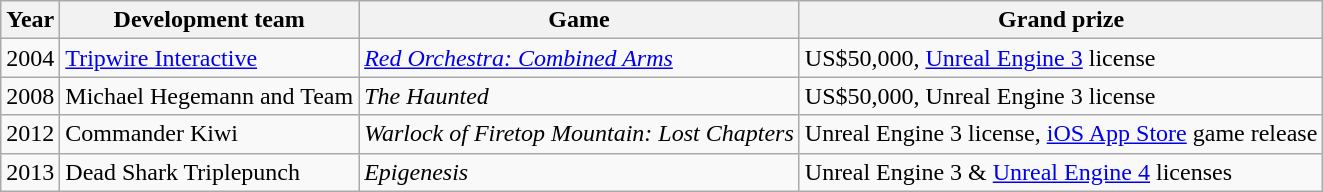<table class="wikitable">
<tr>
<th>Year</th>
<th>Development team</th>
<th>Game</th>
<th>Grand prize</th>
</tr>
<tr>
<td>2004</td>
<td><a href='#'>Tripwire Interactive</a></td>
<td><em><a href='#'>Red Orchestra: Combined Arms</a></em></td>
<td>US$50,000, <a href='#'>Unreal Engine 3</a> license</td>
</tr>
<tr>
<td>2008</td>
<td>Michael Hegemann and Team</td>
<td><em>The Haunted</em></td>
<td>US$50,000, Unreal Engine 3 license</td>
</tr>
<tr>
<td>2012</td>
<td>Commander Kiwi</td>
<td><em>Warlock of Firetop Mountain: Lost Chapters</em></td>
<td>Unreal Engine 3 license, <a href='#'>iOS App Store</a> game release</td>
</tr>
<tr>
<td>2013</td>
<td>Dead Shark Triplepunch</td>
<td><em>Epigenesis</em></td>
<td>Unreal Engine 3 & <a href='#'>Unreal Engine 4</a> licenses</td>
</tr>
</table>
